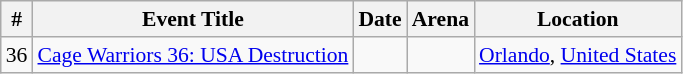<table class="sortable wikitable succession-box" style="font-size:90%;">
<tr>
<th scope="col">#</th>
<th scope="col">Event Title</th>
<th scope="col">Date</th>
<th scope="col">Arena</th>
<th scope="col">Location</th>
</tr>
<tr>
<td align=center>36</td>
<td><a href='#'>Cage Warriors 36: USA Destruction</a></td>
<td></td>
<td></td>
<td><a href='#'>Orlando</a>, <a href='#'>United States</a></td>
</tr>
</table>
